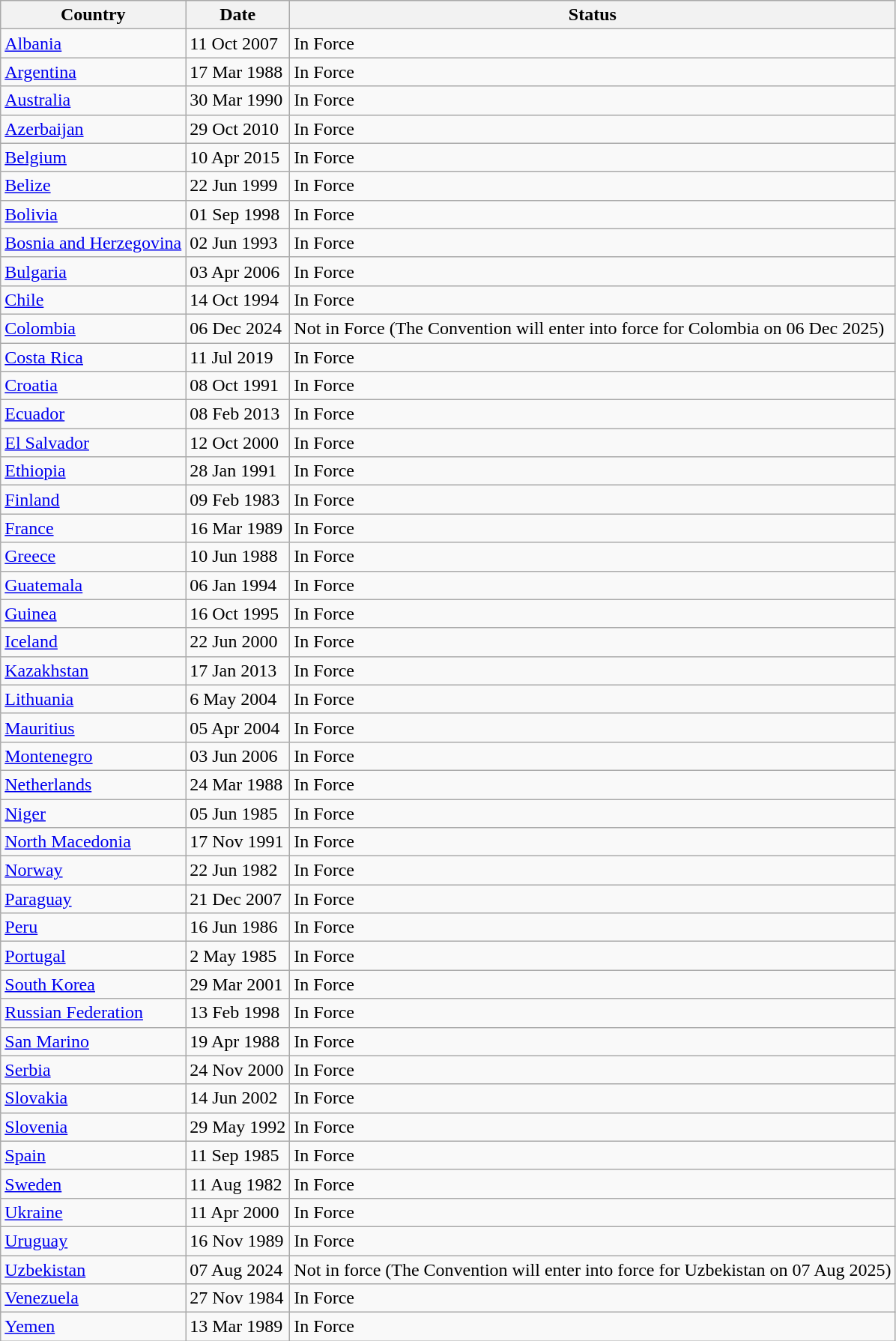<table class = "wikitable">
<tr>
<th>Country</th>
<th>Date</th>
<th>Status</th>
</tr>
<tr>
<td><a href='#'>Albania</a></td>
<td>11 Oct 2007</td>
<td>In Force</td>
</tr>
<tr>
<td><a href='#'>Argentina</a></td>
<td>17 Mar 1988</td>
<td>In Force</td>
</tr>
<tr>
<td><a href='#'>Australia</a></td>
<td>30 Mar 1990</td>
<td>In Force</td>
</tr>
<tr>
<td><a href='#'>Azerbaijan</a></td>
<td>29 Oct 2010</td>
<td>In Force</td>
</tr>
<tr>
<td><a href='#'>Belgium</a></td>
<td>10 Apr 2015</td>
<td>In Force</td>
</tr>
<tr>
<td><a href='#'>Belize</a></td>
<td>22 Jun 1999</td>
<td>In Force</td>
</tr>
<tr>
<td><a href='#'>Bolivia</a></td>
<td>01 Sep 1998</td>
<td>In Force</td>
</tr>
<tr>
<td><a href='#'>Bosnia and Herzegovina</a></td>
<td>02 Jun 1993</td>
<td>In Force</td>
</tr>
<tr>
<td><a href='#'>Bulgaria</a></td>
<td>03 Apr 2006</td>
<td>In Force</td>
</tr>
<tr>
<td><a href='#'>Chile</a></td>
<td>14 Oct 1994</td>
<td>In Force</td>
</tr>
<tr>
<td><a href='#'>Colombia</a></td>
<td>06 Dec 2024</td>
<td>Not in Force (The Convention will enter into force for Colombia on 06 Dec 2025)</td>
</tr>
<tr>
<td><a href='#'>Costa Rica</a></td>
<td>11 Jul 2019</td>
<td>In Force</td>
</tr>
<tr>
<td><a href='#'>Croatia</a></td>
<td>08 Oct 1991</td>
<td>In Force</td>
</tr>
<tr>
<td><a href='#'>Ecuador</a></td>
<td>08 Feb 2013</td>
<td>In Force</td>
</tr>
<tr>
<td><a href='#'>El Salvador</a></td>
<td>12 Oct 2000</td>
<td>In Force</td>
</tr>
<tr>
<td><a href='#'>Ethiopia</a></td>
<td>28 Jan 1991</td>
<td>In Force</td>
</tr>
<tr>
<td><a href='#'>Finland</a></td>
<td>09 Feb 1983</td>
<td>In Force</td>
</tr>
<tr>
<td><a href='#'>France</a></td>
<td>16 Mar 1989</td>
<td>In Force</td>
</tr>
<tr>
<td><a href='#'>Greece</a></td>
<td>10 Jun 1988</td>
<td>In Force</td>
</tr>
<tr>
<td><a href='#'>Guatemala</a></td>
<td>06 Jan 1994</td>
<td>In Force</td>
</tr>
<tr>
<td><a href='#'>Guinea</a></td>
<td>16 Oct 1995</td>
<td>In Force</td>
</tr>
<tr>
<td><a href='#'>Iceland</a></td>
<td>22 Jun 2000</td>
<td>In Force</td>
</tr>
<tr>
<td><a href='#'>Kazakhstan</a></td>
<td>17 Jan 2013</td>
<td>In Force</td>
</tr>
<tr>
<td><a href='#'>Lithuania</a></td>
<td>6 May 2004</td>
<td>In Force</td>
</tr>
<tr>
<td><a href='#'>Mauritius</a></td>
<td>05 Apr 2004</td>
<td>In Force</td>
</tr>
<tr>
<td><a href='#'>Montenegro</a></td>
<td>03 Jun 2006</td>
<td>In Force</td>
</tr>
<tr>
<td><a href='#'>Netherlands</a></td>
<td>24 Mar 1988</td>
<td>In Force</td>
</tr>
<tr>
<td><a href='#'>Niger</a></td>
<td>05 Jun 1985</td>
<td>In Force</td>
</tr>
<tr>
<td><a href='#'>North Macedonia</a></td>
<td>17 Nov 1991</td>
<td>In Force</td>
</tr>
<tr>
<td><a href='#'>Norway</a></td>
<td>22 Jun 1982</td>
<td>In Force</td>
</tr>
<tr>
<td><a href='#'>Paraguay</a></td>
<td>21 Dec 2007</td>
<td>In Force</td>
</tr>
<tr>
<td><a href='#'>Peru</a></td>
<td>16 Jun 1986</td>
<td>In Force</td>
</tr>
<tr>
<td><a href='#'>Portugal</a></td>
<td>2 May 1985</td>
<td>In Force</td>
</tr>
<tr>
<td><a href='#'>South Korea</a></td>
<td>29 Mar 2001</td>
<td>In Force</td>
</tr>
<tr>
<td><a href='#'>Russian Federation</a></td>
<td>13 Feb 1998</td>
<td>In Force</td>
</tr>
<tr>
<td><a href='#'>San Marino</a></td>
<td>19 Apr 1988</td>
<td>In Force</td>
</tr>
<tr>
<td><a href='#'>Serbia</a></td>
<td>24 Nov 2000</td>
<td>In Force</td>
</tr>
<tr>
<td><a href='#'>Slovakia</a></td>
<td>14 Jun 2002</td>
<td>In Force</td>
</tr>
<tr>
<td><a href='#'>Slovenia</a></td>
<td>29 May 1992</td>
<td>In Force</td>
</tr>
<tr>
<td><a href='#'>Spain</a></td>
<td>11 Sep 1985</td>
<td>In Force</td>
</tr>
<tr>
<td><a href='#'>Sweden</a></td>
<td>11 Aug 1982</td>
<td>In Force</td>
</tr>
<tr>
<td><a href='#'>Ukraine</a></td>
<td>11 Apr 2000</td>
<td>In Force</td>
</tr>
<tr>
<td><a href='#'>Uruguay</a></td>
<td>16 Nov 1989</td>
<td>In Force</td>
</tr>
<tr>
<td><a href='#'>Uzbekistan</a></td>
<td>07 Aug 2024</td>
<td>Not in force (The Convention will enter into force for Uzbekistan on 07 Aug 2025)</td>
</tr>
<tr>
<td><a href='#'>Venezuela</a></td>
<td>27 Nov 1984</td>
<td>In Force</td>
</tr>
<tr>
<td><a href='#'>Yemen</a></td>
<td>13 Mar 1989</td>
<td>In Force</td>
</tr>
</table>
